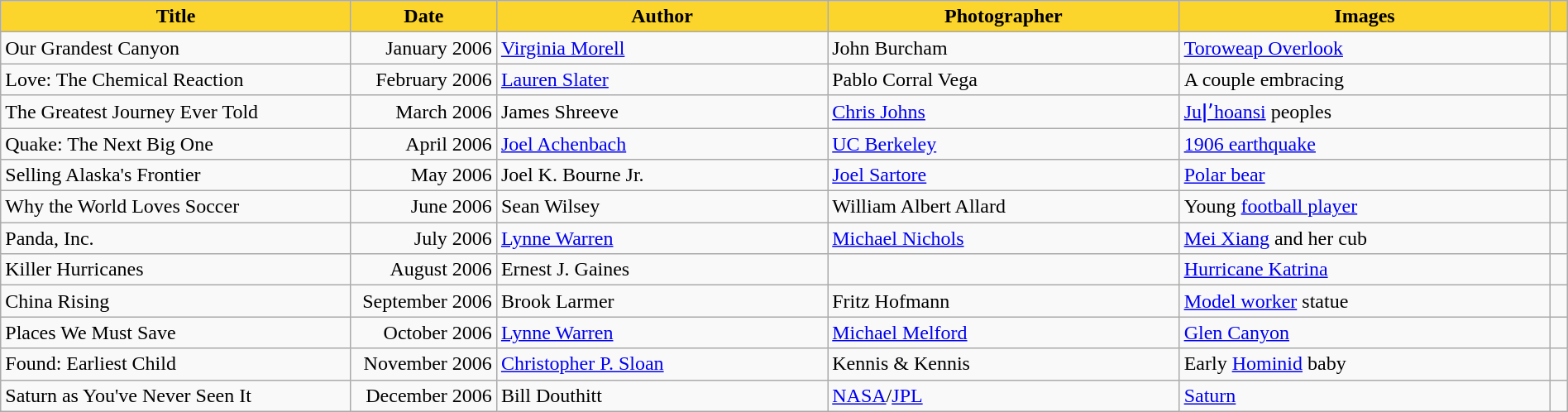<table class="wikitable" style="width:100%">
<tr>
<th scope="col" style="background-color:#fbd42c;" width=275px>Title</th>
<th scope="col" style="background-color:#fbd42c;" width=110>Date</th>
<th scope="col" style="background-color:#fbd42c;">Author</th>
<th scope="col" style="background-color:#fbd42c;">Photographer</th>
<th scope="col" style="background-color:#fbd42c;">Images</th>
<th scope="col" ! style="background-color:#fbd42c;"></th>
</tr>
<tr>
<td scope="row">Our Grandest Canyon</td>
<td style="text-align:right;">January 2006</td>
<td><a href='#'>Virginia Morell</a></td>
<td>John Burcham</td>
<td><a href='#'>Toroweap Overlook</a></td>
<td></td>
</tr>
<tr>
<td scope="row">Love: The Chemical Reaction</td>
<td style="text-align:right;">February 2006</td>
<td><a href='#'>Lauren Slater</a></td>
<td>Pablo Corral Vega</td>
<td>A couple embracing</td>
<td></td>
</tr>
<tr>
<td scope="row">The Greatest Journey Ever Told</td>
<td style="text-align:right;">March 2006</td>
<td>James Shreeve</td>
<td><a href='#'>Chris Johns</a></td>
<td><a href='#'>Juǀʼhoansi</a> peoples</td>
<td></td>
</tr>
<tr>
<td scope="row">Quake: The Next Big One</td>
<td style="text-align:right;">April 2006</td>
<td><a href='#'>Joel Achenbach</a></td>
<td><a href='#'>UC Berkeley</a></td>
<td><a href='#'>1906 earthquake</a></td>
<td></td>
</tr>
<tr>
<td scope="row">Selling Alaska's Frontier</td>
<td style="text-align:right;">May 2006</td>
<td>Joel K. Bourne Jr.</td>
<td><a href='#'>Joel Sartore</a></td>
<td><a href='#'>Polar bear</a></td>
<td></td>
</tr>
<tr>
<td scope="row">Why the World Loves Soccer</td>
<td style="text-align:right;">June 2006</td>
<td>Sean Wilsey</td>
<td>William Albert Allard</td>
<td>Young <a href='#'>football player</a></td>
<td></td>
</tr>
<tr>
<td scope="row">Panda, Inc.</td>
<td style="text-align:right;">July 2006</td>
<td><a href='#'>Lynne Warren</a></td>
<td><a href='#'>Michael Nichols</a></td>
<td><a href='#'>Mei Xiang</a> and her cub</td>
<td></td>
</tr>
<tr>
<td scope="row">Killer Hurricanes</td>
<td style="text-align:right;">August 2006</td>
<td>Ernest J. Gaines</td>
<td></td>
<td><a href='#'>Hurricane Katrina</a></td>
<td></td>
</tr>
<tr>
<td scope="row">China Rising</td>
<td style="text-align:right;">September 2006</td>
<td>Brook Larmer</td>
<td>Fritz Hofmann</td>
<td><a href='#'>Model worker</a> statue</td>
<td></td>
</tr>
<tr>
<td scope="row">Places We Must Save</td>
<td style="text-align:right;">October 2006</td>
<td><a href='#'>Lynne Warren</a></td>
<td><a href='#'>Michael Melford</a></td>
<td><a href='#'>Glen Canyon</a></td>
<td></td>
</tr>
<tr>
<td scope="row">Found: Earliest Child</td>
<td style="text-align:right;">November 2006</td>
<td><a href='#'>Christopher P. Sloan</a></td>
<td>Kennis & Kennis</td>
<td>Early <a href='#'>Hominid</a> baby</td>
<td></td>
</tr>
<tr>
<td scope="row">Saturn as You've Never Seen It</td>
<td style="text-align:right;">December 2006</td>
<td>Bill Douthitt</td>
<td><a href='#'>NASA</a>/<a href='#'>JPL</a></td>
<td><a href='#'>Saturn</a></td>
<td></td>
</tr>
</table>
